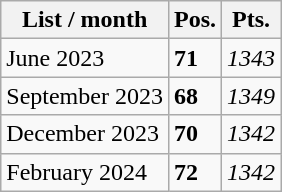<table class="wikitable">
<tr>
<th>List / month</th>
<th>Pos.</th>
<th>Pts.</th>
</tr>
<tr>
<td>June 2023</td>
<td><strong>71</strong></td>
<td><em>1343</em></td>
</tr>
<tr>
<td>September 2023</td>
<td><strong>68</strong></td>
<td><em>1349</em></td>
</tr>
<tr>
<td>December 2023</td>
<td><strong>70</strong></td>
<td><em>1342</em></td>
</tr>
<tr>
<td>February 2024</td>
<td><strong>72</strong></td>
<td><em>1342</em></td>
</tr>
</table>
